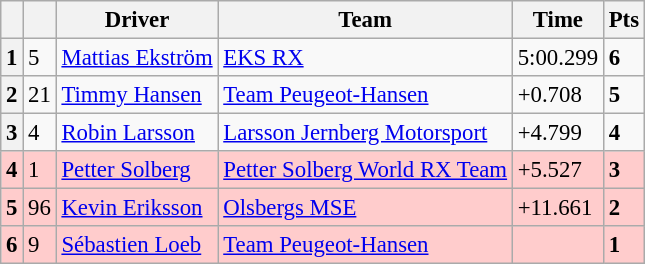<table class=wikitable style="font-size:95%">
<tr>
<th></th>
<th></th>
<th>Driver</th>
<th>Team</th>
<th>Time</th>
<th>Pts</th>
</tr>
<tr>
<th>1</th>
<td>5</td>
<td> <a href='#'>Mattias Ekström</a></td>
<td><a href='#'>EKS RX</a></td>
<td>5:00.299</td>
<td><strong>6</strong></td>
</tr>
<tr>
<th>2</th>
<td>21</td>
<td> <a href='#'>Timmy Hansen</a></td>
<td><a href='#'>Team Peugeot-Hansen</a></td>
<td>+0.708</td>
<td><strong>5</strong></td>
</tr>
<tr>
<th>3</th>
<td>4</td>
<td> <a href='#'>Robin Larsson</a></td>
<td><a href='#'>Larsson Jernberg Motorsport</a></td>
<td>+4.799</td>
<td><strong>4</strong></td>
</tr>
<tr>
<th style="background:#ffcccc;">4</th>
<td style="background:#ffcccc;">1</td>
<td style="background:#ffcccc;"> <a href='#'>Petter Solberg</a></td>
<td style="background:#ffcccc;"><a href='#'>Petter Solberg World RX Team</a></td>
<td style="background:#ffcccc;">+5.527</td>
<td style="background:#ffcccc;"><strong>3</strong></td>
</tr>
<tr>
<th style="background:#ffcccc;">5</th>
<td style="background:#ffcccc;">96</td>
<td style="background:#ffcccc;"> <a href='#'>Kevin Eriksson</a></td>
<td style="background:#ffcccc;"><a href='#'>Olsbergs MSE</a></td>
<td style="background:#ffcccc;">+11.661</td>
<td style="background:#ffcccc;"><strong>2</strong></td>
</tr>
<tr>
<th style="background:#ffcccc;">6</th>
<td style="background:#ffcccc;">9</td>
<td style="background:#ffcccc;"> <a href='#'>Sébastien Loeb</a></td>
<td style="background:#ffcccc;"><a href='#'>Team Peugeot-Hansen</a></td>
<td style="background:#ffcccc;"></td>
<td style="background:#ffcccc;"><strong>1</strong></td>
</tr>
</table>
